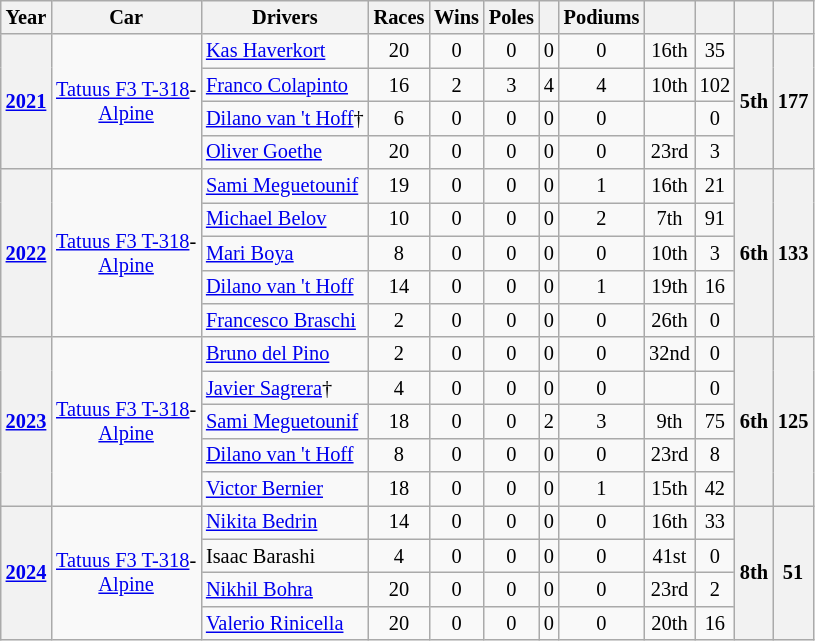<table class="wikitable" style="text-align:center; font-size:85%">
<tr>
<th>Year</th>
<th>Car</th>
<th>Drivers</th>
<th>Races</th>
<th>Wins</th>
<th>Poles</th>
<th></th>
<th>Podiums</th>
<th></th>
<th></th>
<th></th>
<th></th>
</tr>
<tr>
<th rowspan="4"><a href='#'>2021</a></th>
<td rowspan="4"><a href='#'>Tatuus F3 T-318</a>-<br><a href='#'>Alpine</a></td>
<td align="left"> <a href='#'>Kas Haverkort</a></td>
<td>20</td>
<td>0</td>
<td>0</td>
<td>0</td>
<td>0</td>
<td style="background:#;">16th</td>
<td style="background:#;">35</td>
<th rowspan="4">5th</th>
<th rowspan="4">177</th>
</tr>
<tr>
<td align="left"> <a href='#'>Franco Colapinto</a></td>
<td>16</td>
<td>2</td>
<td>3</td>
<td>4</td>
<td>4</td>
<td>10th</td>
<td>102</td>
</tr>
<tr>
<td align=left> <a href='#'>Dilano van 't Hoff</a>†</td>
<td>6</td>
<td>0</td>
<td>0</td>
<td>0</td>
<td>0</td>
<td></td>
<td>0</td>
</tr>
<tr>
<td align="left"> <a href='#'>Oliver Goethe</a></td>
<td>20</td>
<td>0</td>
<td>0</td>
<td>0</td>
<td>0</td>
<td>23rd</td>
<td>3</td>
</tr>
<tr>
<th rowspan="5"><a href='#'>2022</a></th>
<td rowspan="5"><a href='#'>Tatuus F3 T-318</a>-<br><a href='#'>Alpine</a></td>
<td align="left"> <a href='#'>Sami Meguetounif</a></td>
<td>19</td>
<td>0</td>
<td>0</td>
<td>0</td>
<td>1</td>
<td style="background:#;">16th</td>
<td style="background:#;">21</td>
<th rowspan="5">6th</th>
<th rowspan="5">133</th>
</tr>
<tr>
<td align="left"> <a href='#'>Michael Belov</a></td>
<td>10</td>
<td>0</td>
<td>0</td>
<td>0</td>
<td>2</td>
<td style="background:#;">7th</td>
<td style="background:#;">91</td>
</tr>
<tr>
<td align=left> <a href='#'>Mari Boya</a></td>
<td>8</td>
<td>0</td>
<td>0</td>
<td>0</td>
<td>0</td>
<td>10th</td>
<td>3</td>
</tr>
<tr>
<td align=left> <a href='#'>Dilano van 't Hoff</a></td>
<td>14</td>
<td>0</td>
<td>0</td>
<td>0</td>
<td>1</td>
<td>19th</td>
<td>16</td>
</tr>
<tr>
<td align=left> <a href='#'>Francesco Braschi</a></td>
<td>2</td>
<td>0</td>
<td>0</td>
<td>0</td>
<td>0</td>
<td>26th</td>
<td>0</td>
</tr>
<tr>
<th rowspan="5"><a href='#'>2023</a></th>
<td rowspan="5"><a href='#'>Tatuus F3 T-318</a>-<br><a href='#'>Alpine</a></td>
<td align="left"> <a href='#'>Bruno del Pino</a></td>
<td>2</td>
<td>0</td>
<td>0</td>
<td>0</td>
<td>0</td>
<td>32nd</td>
<td>0</td>
<th rowspan="5">6th</th>
<th rowspan="5">125</th>
</tr>
<tr>
<td align="left"> <a href='#'>Javier Sagrera</a>†</td>
<td>4</td>
<td>0</td>
<td>0</td>
<td>0</td>
<td>0</td>
<td></td>
<td>0</td>
</tr>
<tr>
<td align="left"> <a href='#'>Sami Meguetounif</a></td>
<td>18</td>
<td>0</td>
<td>0</td>
<td>2</td>
<td>3</td>
<td style="background:#;">9th</td>
<td style="background:#;">75</td>
</tr>
<tr>
<td align=left> <a href='#'>Dilano van 't Hoff</a></td>
<td>8</td>
<td>0</td>
<td>0</td>
<td>0</td>
<td>0</td>
<td style="background:#;">23rd</td>
<td style="background:#;">8</td>
</tr>
<tr>
<td align="left"> <a href='#'>Victor Bernier</a></td>
<td>18</td>
<td>0</td>
<td>0</td>
<td>0</td>
<td>1</td>
<td style="background:#;">15th</td>
<td style="background:#;">42</td>
</tr>
<tr>
<th rowspan="4"><a href='#'>2024</a></th>
<td rowspan="4"><a href='#'>Tatuus F3 T-318</a>-<br><a href='#'>Alpine</a></td>
<td align="left"> <a href='#'>Nikita Bedrin</a></td>
<td>14</td>
<td>0</td>
<td>0</td>
<td>0</td>
<td>0</td>
<td>16th</td>
<td>33</td>
<th rowspan="4">8th</th>
<th rowspan="4">51</th>
</tr>
<tr>
<td align="left"> Isaac Barashi</td>
<td>4</td>
<td>0</td>
<td>0</td>
<td>0</td>
<td>0</td>
<td>41st</td>
<td>0</td>
</tr>
<tr>
<td align="left"> <a href='#'>Nikhil Bohra</a></td>
<td>20</td>
<td>0</td>
<td>0</td>
<td>0</td>
<td>0</td>
<td>23rd</td>
<td>2</td>
</tr>
<tr>
<td align=left> <a href='#'>Valerio Rinicella</a></td>
<td>20</td>
<td>0</td>
<td>0</td>
<td>0</td>
<td>0</td>
<td style="background:#;">20th</td>
<td style="background:#;">16</td>
</tr>
</table>
